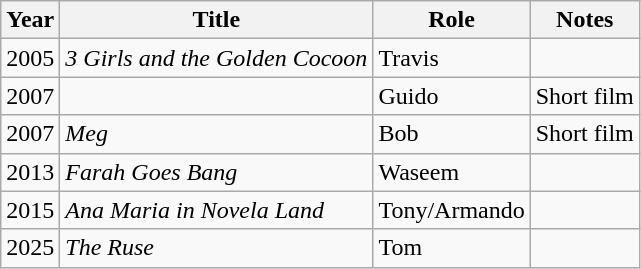<table class="wikitable sortable">
<tr>
<th>Year</th>
<th>Title</th>
<th>Role</th>
<th class="unsortable">Notes</th>
</tr>
<tr>
<td>2005</td>
<td><em>3 Girls and the Golden Cocoon</em></td>
<td>Travis</td>
<td></td>
</tr>
<tr>
<td>2007</td>
<td><em></em></td>
<td>Guido</td>
<td>Short film</td>
</tr>
<tr>
<td>2007</td>
<td><em>Meg</em></td>
<td>Bob</td>
<td>Short film</td>
</tr>
<tr>
<td>2013</td>
<td><em>Farah Goes Bang</em></td>
<td>Waseem</td>
<td></td>
</tr>
<tr>
<td>2015</td>
<td><em>Ana Maria in Novela Land</em></td>
<td>Tony/Armando</td>
<td></td>
</tr>
<tr>
<td>2025</td>
<td><em>The Ruse</em></td>
<td>Tom</td>
<td></td>
</tr>
</table>
